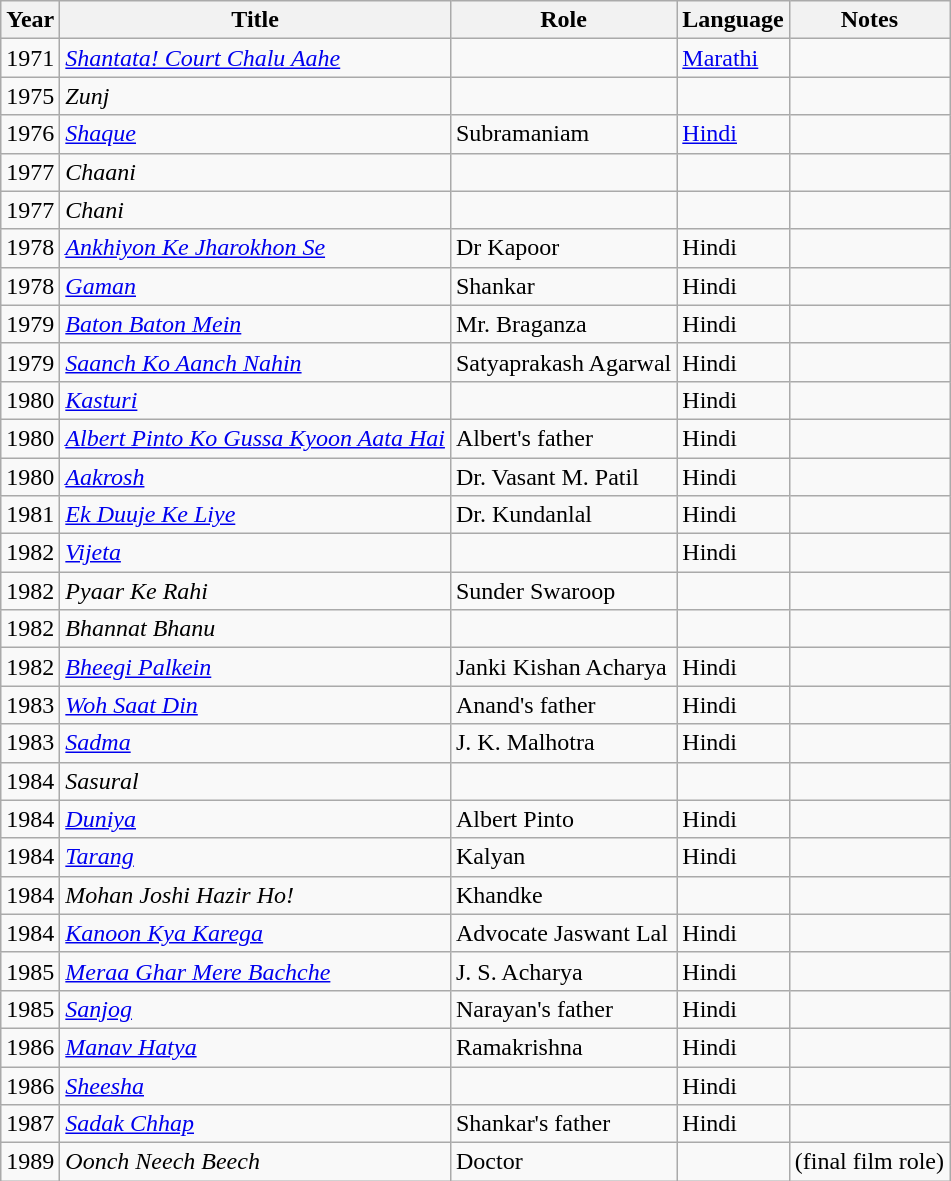<table class="wikitable sortable">
<tr>
<th>Year</th>
<th>Title</th>
<th>Role</th>
<th>Language</th>
<th>Notes</th>
</tr>
<tr>
<td>1971</td>
<td><em><a href='#'>Shantata! Court Chalu Aahe</a></em></td>
<td></td>
<td><a href='#'>Marathi</a></td>
<td></td>
</tr>
<tr>
<td>1975</td>
<td><em>Zunj</em></td>
<td></td>
<td></td>
<td></td>
</tr>
<tr>
<td>1976</td>
<td><em><a href='#'>Shaque</a></em></td>
<td>Subramaniam</td>
<td><a href='#'>Hindi</a></td>
<td></td>
</tr>
<tr>
<td>1977</td>
<td><em>Chaani</em></td>
<td></td>
<td></td>
<td></td>
</tr>
<tr>
<td>1977</td>
<td><em>Chani</em></td>
<td></td>
<td></td>
<td></td>
</tr>
<tr>
<td>1978</td>
<td><em><a href='#'>Ankhiyon Ke Jharokhon Se</a></em></td>
<td>Dr Kapoor</td>
<td>Hindi</td>
<td></td>
</tr>
<tr>
<td>1978</td>
<td><em><a href='#'>Gaman</a></em></td>
<td>Shankar</td>
<td>Hindi</td>
<td></td>
</tr>
<tr>
<td>1979</td>
<td><em><a href='#'>Baton Baton Mein</a></em></td>
<td>Mr. Braganza</td>
<td>Hindi</td>
<td></td>
</tr>
<tr>
<td>1979</td>
<td><em><a href='#'>Saanch Ko Aanch Nahin</a></em></td>
<td>Satyaprakash Agarwal</td>
<td>Hindi</td>
<td></td>
</tr>
<tr>
<td>1980</td>
<td><em><a href='#'>Kasturi</a></em></td>
<td></td>
<td>Hindi</td>
<td></td>
</tr>
<tr>
<td>1980</td>
<td><em><a href='#'>Albert Pinto Ko Gussa Kyoon Aata Hai</a></em></td>
<td>Albert's father</td>
<td>Hindi</td>
<td></td>
</tr>
<tr>
<td>1980</td>
<td><em><a href='#'>Aakrosh</a></em></td>
<td>Dr. Vasant M. Patil</td>
<td>Hindi</td>
<td></td>
</tr>
<tr>
<td>1981</td>
<td><em><a href='#'>Ek Duuje Ke Liye</a></em></td>
<td>Dr. Kundanlal</td>
<td>Hindi</td>
<td></td>
</tr>
<tr>
<td>1982</td>
<td><em><a href='#'>Vijeta</a></em></td>
<td></td>
<td>Hindi</td>
<td></td>
</tr>
<tr>
<td>1982</td>
<td><em>Pyaar Ke Rahi</em></td>
<td>Sunder Swaroop</td>
<td></td>
<td></td>
</tr>
<tr>
<td>1982</td>
<td><em>Bhannat Bhanu</em></td>
<td></td>
<td></td>
<td></td>
</tr>
<tr>
<td>1982</td>
<td><em><a href='#'>Bheegi Palkein</a></em></td>
<td>Janki Kishan Acharya</td>
<td>Hindi</td>
<td></td>
</tr>
<tr>
<td>1983</td>
<td><em><a href='#'>Woh Saat Din</a></em></td>
<td>Anand's father</td>
<td>Hindi</td>
<td></td>
</tr>
<tr>
<td>1983</td>
<td><em><a href='#'>Sadma</a></em></td>
<td>J. K. Malhotra</td>
<td>Hindi</td>
<td></td>
</tr>
<tr>
<td>1984</td>
<td><em>Sasural</em></td>
<td></td>
<td></td>
<td></td>
</tr>
<tr>
<td>1984</td>
<td><em><a href='#'>Duniya</a></em></td>
<td>Albert Pinto</td>
<td>Hindi</td>
<td></td>
</tr>
<tr>
<td>1984</td>
<td><em><a href='#'>Tarang</a></em></td>
<td>Kalyan</td>
<td>Hindi</td>
<td></td>
</tr>
<tr>
<td>1984</td>
<td><em>Mohan Joshi Hazir Ho!</em></td>
<td>Khandke</td>
<td></td>
<td></td>
</tr>
<tr>
<td>1984</td>
<td><em><a href='#'>Kanoon Kya Karega</a></em></td>
<td>Advocate Jaswant Lal</td>
<td>Hindi</td>
<td></td>
</tr>
<tr>
<td>1985</td>
<td><em><a href='#'>Meraa Ghar Mere Bachche</a></em></td>
<td>J. S. Acharya</td>
<td>Hindi</td>
<td></td>
</tr>
<tr>
<td>1985</td>
<td><em><a href='#'>Sanjog</a></em></td>
<td>Narayan's father</td>
<td>Hindi</td>
<td></td>
</tr>
<tr>
<td>1986</td>
<td><em><a href='#'>Manav Hatya</a></em></td>
<td>Ramakrishna</td>
<td>Hindi</td>
<td></td>
</tr>
<tr>
<td>1986</td>
<td><em><a href='#'>Sheesha</a></em></td>
<td></td>
<td>Hindi</td>
<td></td>
</tr>
<tr>
<td>1987</td>
<td><em><a href='#'>Sadak Chhap</a></em></td>
<td>Shankar's father</td>
<td>Hindi</td>
<td></td>
</tr>
<tr>
<td>1989</td>
<td><em>Oonch Neech Beech</em></td>
<td>Doctor</td>
<td></td>
<td>(final film role)</td>
</tr>
</table>
